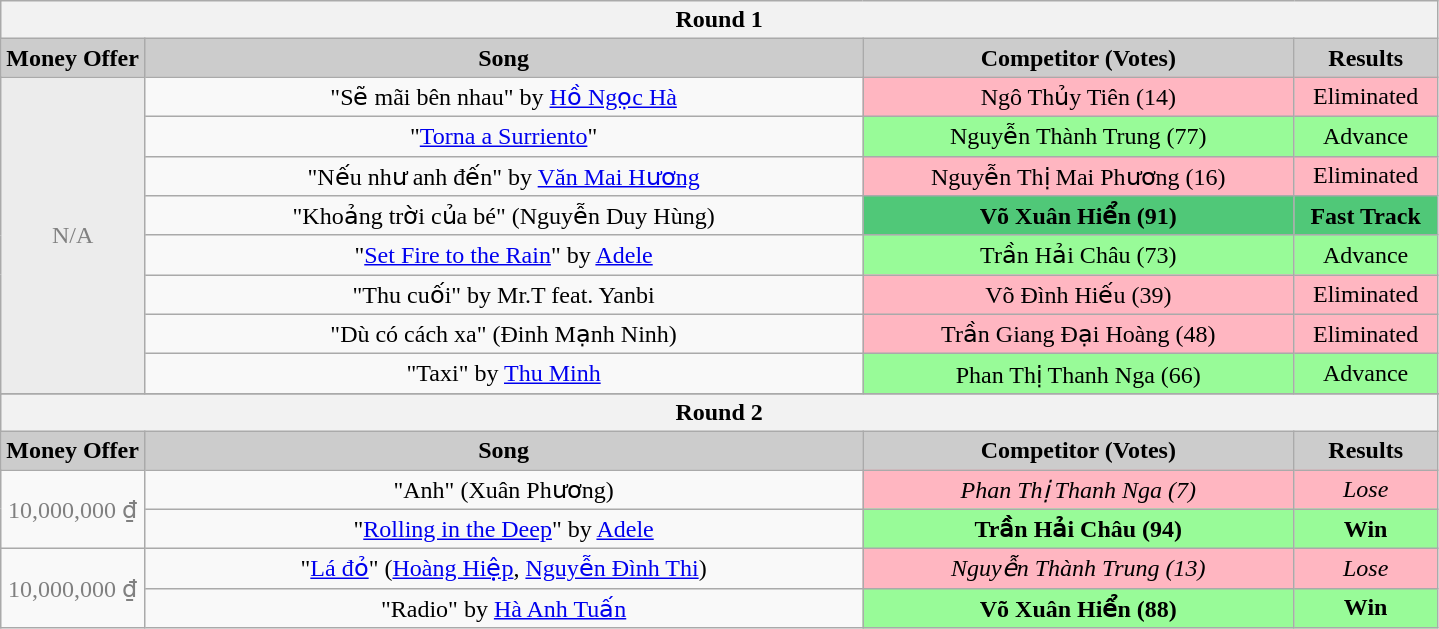<table class="wikitable" style="text-align:center;">
<tr>
<th colspan=5>Round 1</th>
</tr>
<tr>
<td bgcolor="#CCCCCC" align="center" width="10%"><strong>Money Offer</strong></td>
<td bgcolor="#CCCCCC" align="center" width="50%"><strong>Song</strong></td>
<td bgcolor="#CCCCCC" align="center" width="30%"><strong>Competitor (Votes)</strong></td>
<td bgcolor="#CCCCCC" align="center" width="10"><strong>Results</strong></td>
</tr>
<tr>
<td rowspan=8 style="background: #ececec; color: grey; vertical-align: middle; text-align: center; " class="table-na">N/A</td>
<td>"Sẽ mãi bên nhau" by <a href='#'>Hồ Ngọc Hà</a></td>
<td bgcolor="lightpink">Ngô Thủy Tiên (14)</td>
<td bgcolor="lightpink">Eliminated</td>
</tr>
<tr>
<td>"<a href='#'>Torna a Surriento</a>"</td>
<td bgcolor="palegreen">Nguyễn Thành Trung (77)</td>
<td bgcolor="palegreen">Advance</td>
</tr>
<tr>
<td>"Nếu như anh đến" by <a href='#'>Văn Mai Hương</a></td>
<td bgcolor="lightpink">Nguyễn Thị Mai Phương (16)</td>
<td bgcolor="lightpink">Eliminated</td>
</tr>
<tr>
<td>"Khoảng trời của bé" (Nguyễn Duy Hùng)</td>
<td bgcolor="#50C878"><strong>Võ Xuân Hiển (91)</strong></td>
<td bgcolor="#50C878"><strong>Fast Track</strong></td>
</tr>
<tr>
<td>"<a href='#'>Set Fire to the Rain</a>" by <a href='#'>Adele</a></td>
<td bgcolor="palegreen">Trần Hải Châu (73)</td>
<td bgcolor="palegreen">Advance</td>
</tr>
<tr>
<td>"Thu cuối" by Mr.T feat. Yanbi</td>
<td bgcolor="lightpink">Võ Đình Hiếu (39)</td>
<td bgcolor="lightpink">Eliminated</td>
</tr>
<tr>
<td>"Dù có cách xa" (Đinh Mạnh Ninh)</td>
<td bgcolor="lightpink">Trần Giang Đại Hoàng (48)</td>
<td bgcolor="lightpink">Eliminated</td>
</tr>
<tr>
<td>"Taxi" by <a href='#'>Thu Minh</a></td>
<td bgcolor="palegreen">Phan Thị Thanh Nga (66)</td>
<td bgcolor="palegreen">Advance</td>
</tr>
<tr>
</tr>
<tr>
<th colspan=5>Round 2</th>
</tr>
<tr>
<td bgcolor="#CCCCCC" align="center" width="10%"><strong>Money Offer</strong></td>
<td bgcolor="#CCCCCC" align="center" width="50%"><strong>Song</strong></td>
<td bgcolor="#CCCCCC" align="center" width="30%"><strong>Competitor (Votes)</strong></td>
<td bgcolor="#CCCCCC" align="center" width="10"><strong>Results</strong></td>
</tr>
<tr>
<td rowspan=2 style="color: grey; vertical-align: middle; text-align: center; " class="table-na">10,000,000 ₫</td>
<td>"Anh" (Xuân Phương)</td>
<td bgcolor="lightpink"><em>Phan Thị Thanh Nga (7)</em></td>
<td bgcolor="lightpink"><em>Lose</em></td>
</tr>
<tr>
<td>"<a href='#'>Rolling in the Deep</a>" by <a href='#'>Adele</a></td>
<td bgcolor="palegreen"><strong>Trần Hải Châu (94)</strong></td>
<td bgcolor="palegreen"><strong>Win</strong></td>
</tr>
<tr>
<td rowspan=2 style="color: grey; vertical-align: middle; text-align: center; " class="table-na">10,000,000 ₫</td>
<td>"<a href='#'>Lá đỏ</a>" (<a href='#'>Hoàng Hiệp</a>, <a href='#'>Nguyễn Đình Thi</a>)</td>
<td bgcolor="lightpink"><em>Nguyễn Thành Trung (13)</em></td>
<td bgcolor="lightpink"><em>Lose</em></td>
</tr>
<tr>
<td>"Radio" by <a href='#'>Hà Anh Tuấn</a></td>
<td bgcolor="palegreen"><strong>Võ Xuân Hiển (88)</strong></td>
<td bgcolor="palegreen"><strong>Win</strong></td>
</tr>
</table>
